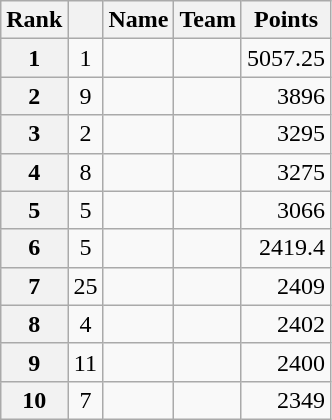<table class="wikitable">
<tr>
<th scope="col">Rank</th>
<th scope="col"></th>
<th scope="col">Name</th>
<th scope="col">Team</th>
<th scope="col">Points</th>
</tr>
<tr>
<th scope="row">1</th>
<td style="text-align:center;">1</td>
<td></td>
<td></td>
<td style="text-align:right;">5057.25</td>
</tr>
<tr>
<th scope="row">2</th>
<td style="text-align:center;">9</td>
<td></td>
<td></td>
<td style="text-align:right;">3896</td>
</tr>
<tr>
<th scope="row">3</th>
<td style="text-align:center;">2</td>
<td></td>
<td></td>
<td style="text-align:right;">3295</td>
</tr>
<tr>
<th scope="row">4</th>
<td style="text-align:center;">8</td>
<td></td>
<td></td>
<td style="text-align:right;">3275</td>
</tr>
<tr>
<th scope="row">5</th>
<td style="text-align:center;">5</td>
<td></td>
<td></td>
<td style="text-align:right;">3066</td>
</tr>
<tr>
<th scope="row">6</th>
<td style="text-align:center;">5</td>
<td></td>
<td></td>
<td style="text-align:right;">2419.4</td>
</tr>
<tr>
<th scope="row">7</th>
<td style="text-align:center;">25</td>
<td></td>
<td></td>
<td style="text-align:right;">2409</td>
</tr>
<tr>
<th scope="row">8</th>
<td style="text-align:center;">4</td>
<td></td>
<td></td>
<td style="text-align:right;">2402</td>
</tr>
<tr>
<th scope="row">9</th>
<td style="text-align:center;">11</td>
<td></td>
<td></td>
<td style="text-align:right;">2400</td>
</tr>
<tr>
<th scope="row">10</th>
<td style="text-align:center;">7</td>
<td></td>
<td></td>
<td style="text-align:right;">2349</td>
</tr>
</table>
